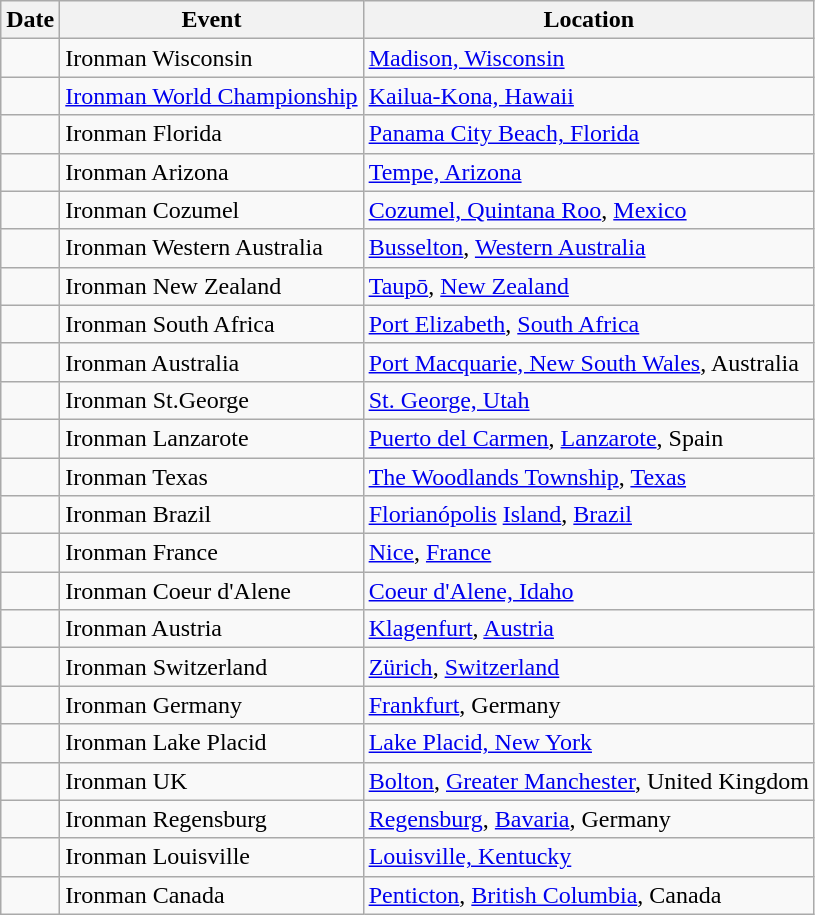<table class="wikitable sortable">
<tr>
<th>Date</th>
<th>Event</th>
<th>Location</th>
</tr>
<tr>
<td align = "right"></td>
<td>Ironman Wisconsin</td>
<td> <a href='#'>Madison, Wisconsin</a></td>
</tr>
<tr>
<td align = "right"></td>
<td><a href='#'>Ironman World Championship</a></td>
<td> <a href='#'>Kailua-Kona, Hawaii</a></td>
</tr>
<tr>
<td align = "right"></td>
<td>Ironman Florida</td>
<td> <a href='#'>Panama City Beach, Florida</a></td>
</tr>
<tr>
<td align = "right"></td>
<td>Ironman Arizona</td>
<td> <a href='#'>Tempe, Arizona</a></td>
</tr>
<tr>
<td align = "right"></td>
<td>Ironman Cozumel</td>
<td> <a href='#'>Cozumel, Quintana Roo</a>, <a href='#'>Mexico</a></td>
</tr>
<tr>
<td align = "right"></td>
<td>Ironman Western Australia</td>
<td> <a href='#'>Busselton</a>, <a href='#'>Western Australia</a></td>
</tr>
<tr>
<td align = "right"></td>
<td>Ironman New Zealand</td>
<td> <a href='#'>Taupō</a>, <a href='#'>New Zealand</a></td>
</tr>
<tr>
<td align = "right"></td>
<td>Ironman South Africa</td>
<td> <a href='#'>Port Elizabeth</a>, <a href='#'>South Africa</a></td>
</tr>
<tr>
<td align = "right"></td>
<td>Ironman Australia</td>
<td> <a href='#'>Port Macquarie, New South Wales</a>, Australia</td>
</tr>
<tr>
<td align = "right"></td>
<td>Ironman St.George</td>
<td> <a href='#'>St. George, Utah</a></td>
</tr>
<tr>
<td align = "right"></td>
<td>Ironman Lanzarote</td>
<td> <a href='#'>Puerto del Carmen</a>, <a href='#'>Lanzarote</a>, Spain</td>
</tr>
<tr>
<td align = "right"></td>
<td>Ironman Texas</td>
<td> <a href='#'>The Woodlands Township</a>, <a href='#'>Texas</a></td>
</tr>
<tr>
<td align = "right"></td>
<td>Ironman Brazil</td>
<td> <a href='#'>Florianópolis</a> <a href='#'>Island</a>, <a href='#'>Brazil</a></td>
</tr>
<tr>
<td align = "right"></td>
<td>Ironman France</td>
<td> <a href='#'>Nice</a>, <a href='#'>France</a></td>
</tr>
<tr>
<td align = "right"></td>
<td>Ironman Coeur d'Alene</td>
<td> <a href='#'>Coeur d'Alene, Idaho</a></td>
</tr>
<tr>
<td align = "right"></td>
<td>Ironman Austria</td>
<td> <a href='#'>Klagenfurt</a>, <a href='#'>Austria</a></td>
</tr>
<tr>
<td align = "right"></td>
<td>Ironman Switzerland</td>
<td> <a href='#'>Zürich</a>, <a href='#'>Switzerland</a></td>
</tr>
<tr>
<td align = "right"></td>
<td>Ironman Germany</td>
<td> <a href='#'>Frankfurt</a>, Germany</td>
</tr>
<tr>
<td align = "right"></td>
<td>Ironman Lake Placid</td>
<td> <a href='#'>Lake Placid, New York</a></td>
</tr>
<tr>
<td align = "right"></td>
<td>Ironman UK</td>
<td> <a href='#'>Bolton</a>, <a href='#'>Greater Manchester</a>, United Kingdom</td>
</tr>
<tr>
<td align = "right"></td>
<td>Ironman Regensburg</td>
<td> <a href='#'>Regensburg</a>, <a href='#'>Bavaria</a>, Germany</td>
</tr>
<tr>
<td align = "right"></td>
<td>Ironman Louisville</td>
<td> <a href='#'>Louisville, Kentucky</a></td>
</tr>
<tr>
<td align = "right"></td>
<td>Ironman Canada</td>
<td> <a href='#'>Penticton</a>, <a href='#'>British Columbia</a>, Canada</td>
</tr>
</table>
